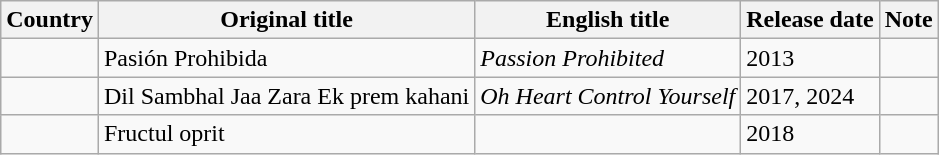<table class="wikitable sortable">
<tr>
<th>Country</th>
<th>Original title</th>
<th>English title</th>
<th data-sort-type="date">Release date</th>
<th class="unsortable">Note</th>
</tr>
<tr>
<td></td>
<td>Pasión Prohibida</td>
<td><em>Passion Prohibited</em></td>
<td>2013</td>
<td></td>
</tr>
<tr>
<td></td>
<td>Dil Sambhal Jaa Zara Ek prem kahani</td>
<td><em>Oh Heart Control Yourself</em></td>
<td>2017, 2024</td>
<td></td>
</tr>
<tr>
<td></td>
<td>Fructul oprit</td>
<td></td>
<td>2018</td>
<td></td>
</tr>
</table>
